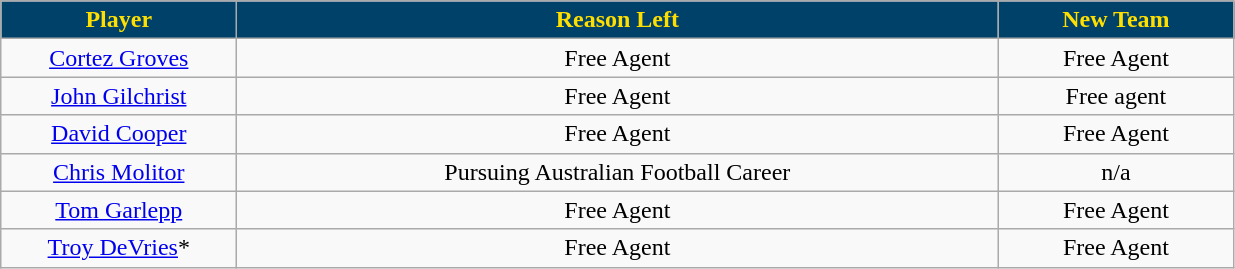<table class="wikitable sortable sortable">
<tr>
<th style="background:#00416A; color:#FFDF00" width=150>Player</th>
<th style="background:#00416A; color:#FFDF00" width=500>Reason Left</th>
<th style="background:#00416A; color:#FFDF00" width=150>New Team</th>
</tr>
<tr style="text-align: center">
<td><a href='#'>Cortez Groves</a></td>
<td>Free Agent</td>
<td>Free Agent</td>
</tr>
<tr style="text-align: center">
<td><a href='#'>John Gilchrist</a></td>
<td>Free Agent</td>
<td>Free agent</td>
</tr>
<tr style="text-align: center">
<td><a href='#'>David Cooper</a></td>
<td>Free Agent</td>
<td>Free Agent</td>
</tr>
<tr style="text-align: center">
<td><a href='#'>Chris Molitor</a></td>
<td>Pursuing Australian Football Career</td>
<td>n/a</td>
</tr>
<tr style="text-align: center">
<td><a href='#'>Tom Garlepp</a></td>
<td>Free Agent</td>
<td>Free Agent</td>
</tr>
<tr style="text-align: center">
<td><a href='#'>Troy DeVries</a>*</td>
<td>Free Agent</td>
<td>Free Agent</td>
</tr>
</table>
